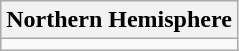<table class="wikitable">
<tr>
<th>Northern Hemisphere</th>
</tr>
<tr>
<td></td>
</tr>
</table>
